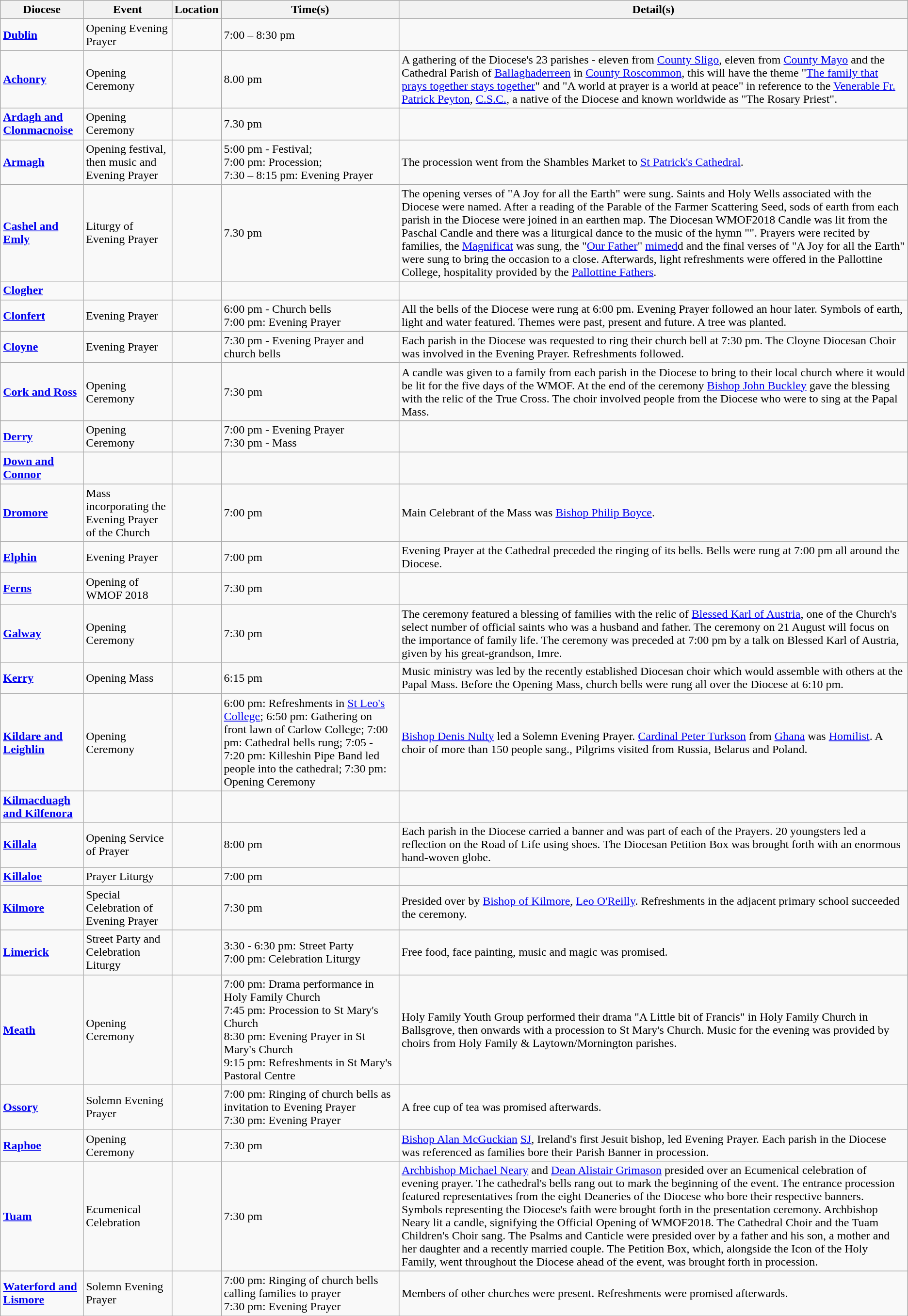<table class="wikitable">
<tr>
<th>Diocese</th>
<th>Event</th>
<th>Location</th>
<th>Time(s)</th>
<th>Detail(s)</th>
</tr>
<tr>
<td><strong><a href='#'>Dublin</a></strong></td>
<td>Opening Evening Prayer</td>
<td></td>
<td>7:00 – 8:30 pm</td>
<td></td>
</tr>
<tr>
<td><strong><a href='#'>Achonry</a></strong></td>
<td>Opening Ceremony</td>
<td></td>
<td>8.00 pm</td>
<td>A gathering of the Diocese's 23 parishes - eleven from <a href='#'>County Sligo</a>, eleven from <a href='#'>County Mayo</a> and the Cathedral Parish of <a href='#'>Ballaghaderreen</a> in <a href='#'>County Roscommon</a>, this will have the theme "<a href='#'>The family that prays together stays together</a>" and "A world at prayer is a world at peace" in reference to the <a href='#'>Venerable Fr. Patrick Peyton</a>, <a href='#'>C.S.C.</a>, a native of the Diocese and known worldwide as "The Rosary Priest".</td>
</tr>
<tr>
<td><strong><a href='#'>Ardagh and Clonmacnoise</a></strong></td>
<td>Opening Ceremony</td>
<td></td>
<td>7.30 pm</td>
<td></td>
</tr>
<tr>
<td><strong><a href='#'>Armagh</a></strong></td>
<td>Opening festival, then music and Evening Prayer</td>
<td></td>
<td>5:00 pm - Festival;<br>7:00 pm: Procession;<br>7:30 – 8:15 pm: Evening Prayer</td>
<td>The procession went from the Shambles Market to <a href='#'>St Patrick's Cathedral</a>.</td>
</tr>
<tr>
<td><strong><a href='#'>Cashel and Emly</a></strong></td>
<td>Liturgy of Evening Prayer</td>
<td></td>
<td>7.30 pm</td>
<td>The opening verses of "A Joy for all the Earth" were sung. Saints and Holy Wells associated with the Diocese were named. After a reading of the Parable of the Farmer Scattering Seed, sods of earth from each parish in the Diocese were joined in an earthen map. The Diocesan WMOF2018 Candle was lit from the Paschal Candle and there was a liturgical dance to the music of the hymn "". Prayers were recited by families, the <a href='#'>Magnificat</a> was sung, the "<a href='#'>Our Father</a>" <a href='#'>mimed</a>d and the final verses of "A Joy for all the Earth" were sung to bring the occasion to a close. Afterwards, light refreshments were offered in the Pallottine College, hospitality provided by the <a href='#'>Pallottine Fathers</a>.</td>
</tr>
<tr>
<td><strong><a href='#'>Clogher</a></strong></td>
<td></td>
<td></td>
<td></td>
<td></td>
</tr>
<tr>
<td><strong><a href='#'>Clonfert</a></strong></td>
<td>Evening Prayer</td>
<td></td>
<td>6:00 pm - Church bells<br>7:00 pm: Evening Prayer</td>
<td>All the bells of the Diocese were rung at 6:00 pm. Evening Prayer followed an hour later. Symbols of earth, light and water featured. Themes were past, present and future. A tree was planted.</td>
</tr>
<tr>
<td><strong><a href='#'>Cloyne</a></strong></td>
<td>Evening Prayer</td>
<td></td>
<td>7:30 pm - Evening Prayer and church bells</td>
<td>Each parish in the Diocese was requested to ring their church bell at 7:30 pm. The Cloyne Diocesan Choir was involved in the Evening Prayer. Refreshments followed.</td>
</tr>
<tr>
<td><strong><a href='#'>Cork and Ross</a></strong></td>
<td>Opening Ceremony</td>
<td></td>
<td>7:30 pm</td>
<td>A candle was given to a family from each parish in the Diocese to bring to their local church where it would be lit for the five days of the WMOF. At the end of the ceremony <a href='#'>Bishop John Buckley</a> gave the blessing with the relic of the True Cross. The choir involved people from the Diocese who were to sing at the Papal Mass.</td>
</tr>
<tr>
<td><strong><a href='#'>Derry</a></strong></td>
<td>Opening Ceremony</td>
<td></td>
<td>7:00 pm - Evening Prayer<br>7:30 pm - Mass</td>
<td></td>
</tr>
<tr>
<td><strong><a href='#'>Down and Connor</a></strong></td>
<td></td>
<td></td>
<td></td>
<td></td>
</tr>
<tr>
<td><strong><a href='#'>Dromore</a></strong></td>
<td>Mass incorporating the Evening Prayer of the Church</td>
<td></td>
<td>7:00 pm</td>
<td>Main Celebrant of the Mass was <a href='#'>Bishop Philip Boyce</a>.</td>
</tr>
<tr>
<td><strong><a href='#'>Elphin</a></strong></td>
<td>Evening Prayer</td>
<td></td>
<td>7:00 pm</td>
<td>Evening Prayer at the Cathedral preceded the ringing of its bells. Bells were rung at 7:00 pm all around the Diocese.</td>
</tr>
<tr>
<td><strong><a href='#'>Ferns</a></strong></td>
<td>Opening of WMOF 2018</td>
<td></td>
<td>7:30 pm</td>
<td></td>
</tr>
<tr>
<td><strong><a href='#'>Galway</a></strong></td>
<td>Opening Ceremony</td>
<td></td>
<td>7:30 pm</td>
<td>The ceremony featured a blessing of families with the relic of <a href='#'>Blessed Karl of Austria</a>, one of the Church's select number of official saints who was a husband and father. The ceremony on 21 August will focus on the importance of family life. The ceremony was preceded at 7:00 pm by a talk on Blessed Karl of Austria, given by his great-grandson, Imre.</td>
</tr>
<tr>
<td><strong><a href='#'>Kerry</a></strong></td>
<td>Opening Mass</td>
<td></td>
<td>6:15 pm</td>
<td>Music ministry was led by the recently established Diocesan choir which would assemble with others at the Papal Mass. Before the Opening Mass, church bells were rung all over the Diocese at 6:10 pm.</td>
</tr>
<tr>
<td><strong><a href='#'>Kildare and Leighlin</a></strong></td>
<td>Opening Ceremony</td>
<td></td>
<td>6:00 pm: Refreshments in <a href='#'>St Leo's College</a>; 6:50 pm: Gathering on front lawn of Carlow College; 7:00 pm: Cathedral bells rung; 7:05 - 7:20 pm: Killeshin Pipe Band led people into the cathedral; 7:30 pm: Opening Ceremony</td>
<td><a href='#'>Bishop Denis Nulty</a> led a Solemn Evening Prayer. <a href='#'>Cardinal Peter Turkson</a> from <a href='#'>Ghana</a> was <a href='#'>Homilist</a>. A choir of more than 150 people sang., Pilgrims visited from Russia, Belarus and Poland.</td>
</tr>
<tr>
<td><strong><a href='#'>Kilmacduagh and Kilfenora</a></strong></td>
<td></td>
<td></td>
<td></td>
<td></td>
</tr>
<tr>
<td><strong><a href='#'>Killala</a></strong></td>
<td>Opening Service of Prayer</td>
<td></td>
<td>8:00 pm</td>
<td>Each parish in the Diocese carried a banner and was part of each of the Prayers. 20 youngsters led a reflection on the Road of Life using shoes. The Diocesan Petition Box was brought forth with an enormous hand-woven globe.</td>
</tr>
<tr>
<td><strong><a href='#'>Killaloe</a></strong></td>
<td>Prayer Liturgy</td>
<td></td>
<td>7:00 pm</td>
<td></td>
</tr>
<tr>
<td><strong><a href='#'>Kilmore</a></strong></td>
<td>Special Celebration of Evening Prayer</td>
<td></td>
<td>7:30 pm</td>
<td>Presided over by <a href='#'>Bishop of Kilmore</a>, <a href='#'>Leo O'Reilly</a>. Refreshments in the adjacent primary school succeeded the ceremony.</td>
</tr>
<tr>
<td><strong><a href='#'>Limerick</a></strong></td>
<td>Street Party and Celebration Liturgy</td>
<td></td>
<td>3:30 - 6:30 pm: Street Party<br>7:00 pm: Celebration Liturgy</td>
<td>Free food, face painting, music and magic was promised.</td>
</tr>
<tr>
<td><strong><a href='#'>Meath</a></strong></td>
<td>Opening Ceremony</td>
<td></td>
<td>7:00 pm: Drama performance in Holy Family Church<br>7:45 pm: Procession to St Mary's Church<br>8:30 pm: Evening Prayer in St Mary's Church<br>9:15 pm: Refreshments in St Mary's Pastoral Centre</td>
<td>Holy Family Youth Group performed their drama "A Little bit of Francis" in Holy Family Church in Ballsgrove, then onwards with a procession to St Mary's Church. Music for the evening was provided by choirs from Holy Family & Laytown/Mornington parishes.</td>
</tr>
<tr>
<td><strong><a href='#'>Ossory</a></strong></td>
<td>Solemn Evening Prayer</td>
<td></td>
<td>7:00 pm: Ringing of church bells as invitation to Evening Prayer<br> 7:30 pm: Evening Prayer</td>
<td>A free cup of tea was promised afterwards.</td>
</tr>
<tr>
<td><strong><a href='#'>Raphoe</a></strong></td>
<td>Opening Ceremony</td>
<td></td>
<td>7:30 pm</td>
<td><a href='#'>Bishop Alan McGuckian</a> <a href='#'>SJ</a>, Ireland's first Jesuit bishop, led Evening Prayer. Each parish in the Diocese was referenced as families bore their Parish Banner in procession.</td>
</tr>
<tr>
<td><strong><a href='#'>Tuam</a></strong></td>
<td>Ecumenical Celebration</td>
<td></td>
<td>7:30 pm</td>
<td><a href='#'>Archbishop Michael Neary</a> and <a href='#'>Dean Alistair Grimason</a> presided over an Ecumenical celebration of evening prayer. The cathedral's bells rang out to mark the beginning of the event. The entrance procession featured representatives from the eight Deaneries of the Diocese who bore their respective banners. Symbols representing the Diocese's faith were brought forth in the presentation ceremony. Archbishop Neary lit a candle, signifying the Official Opening of WMOF2018. The Cathedral Choir and the Tuam Children's Choir sang. The Psalms and Canticle were presided over by a father and his son, a mother and her daughter and a recently married couple. The Petition Box, which, alongside the Icon of the Holy Family, went throughout the Diocese ahead of the event, was brought forth in procession.</td>
</tr>
<tr>
<td><strong><a href='#'>Waterford and Lismore</a></strong></td>
<td>Solemn Evening Prayer</td>
<td></td>
<td>7:00 pm: Ringing of church bells calling families to prayer<br>7:30 pm: Evening Prayer</td>
<td>Members of other churches were present. Refreshments were promised afterwards.</td>
</tr>
<tr>
</tr>
</table>
